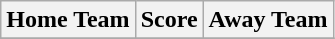<table class="wikitable" style="text-align: center">
<tr>
<th>Home Team</th>
<th>Score</th>
<th>Away Team</th>
</tr>
<tr>
</tr>
</table>
